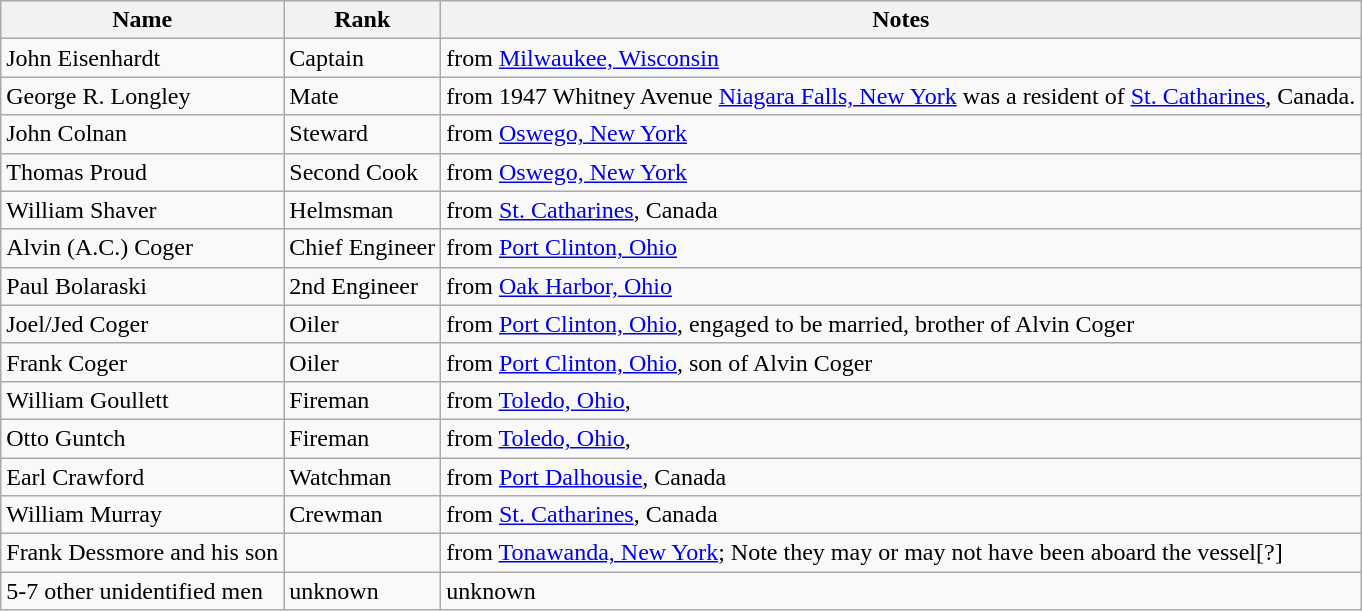<table class="wikitable sortable">
<tr>
<th>Name</th>
<th>Rank</th>
<th>Notes</th>
</tr>
<tr>
<td>John Eisenhardt</td>
<td>Captain</td>
<td>from <a href='#'>Milwaukee, Wisconsin</a></td>
</tr>
<tr>
<td>George R. Longley</td>
<td>Mate</td>
<td>from 1947 Whitney Avenue <a href='#'>Niagara Falls, New York</a> was a resident of <a href='#'>St. Catharines</a>, Canada.</td>
</tr>
<tr>
<td>John Colnan</td>
<td>Steward</td>
<td>from <a href='#'>Oswego, New York</a></td>
</tr>
<tr>
<td>Thomas Proud</td>
<td>Second Cook</td>
<td>from <a href='#'>Oswego, New York</a></td>
</tr>
<tr>
<td>William Shaver</td>
<td>Helmsman</td>
<td>from <a href='#'>St. Catharines</a>, Canada</td>
</tr>
<tr>
<td>Alvin (A.C.) Coger</td>
<td>Chief Engineer</td>
<td>from <a href='#'>Port Clinton, Ohio</a></td>
</tr>
<tr>
<td>Paul Bolaraski</td>
<td>2nd Engineer</td>
<td>from <a href='#'>Oak Harbor, Ohio</a></td>
</tr>
<tr>
<td>Joel/Jed Coger</td>
<td>Oiler</td>
<td>from <a href='#'>Port Clinton, Ohio</a>, engaged to be married, brother of Alvin Coger</td>
</tr>
<tr>
<td>Frank Coger</td>
<td>Oiler</td>
<td>from <a href='#'>Port Clinton, Ohio</a>, son of Alvin Coger</td>
</tr>
<tr>
<td>William Goullett</td>
<td>Fireman</td>
<td>from <a href='#'>Toledo, Ohio</a>,</td>
</tr>
<tr>
<td>Otto Guntch</td>
<td>Fireman</td>
<td>from <a href='#'>Toledo, Ohio</a>,</td>
</tr>
<tr>
<td>Earl Crawford</td>
<td>Watchman</td>
<td>from <a href='#'>Port Dalhousie</a>, Canada</td>
</tr>
<tr>
<td>William Murray</td>
<td>Crewman</td>
<td>from <a href='#'>St. Catharines</a>, Canada</td>
</tr>
<tr>
<td>Frank Dessmore and his son</td>
<td></td>
<td>from <a href='#'>Tonawanda, New York</a>; Note they may or may not have been aboard the vessel[?]</td>
</tr>
<tr>
<td>5-7 other unidentified men</td>
<td>unknown</td>
<td>unknown</td>
</tr>
</table>
